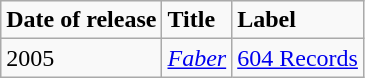<table class="wikitable">
<tr>
<td><strong>Date of release</strong></td>
<td><strong>Title</strong></td>
<td><strong>Label</strong></td>
</tr>
<tr>
<td>2005</td>
<td><em><a href='#'>Faber</a></em></td>
<td><a href='#'>604 Records</a></td>
</tr>
</table>
